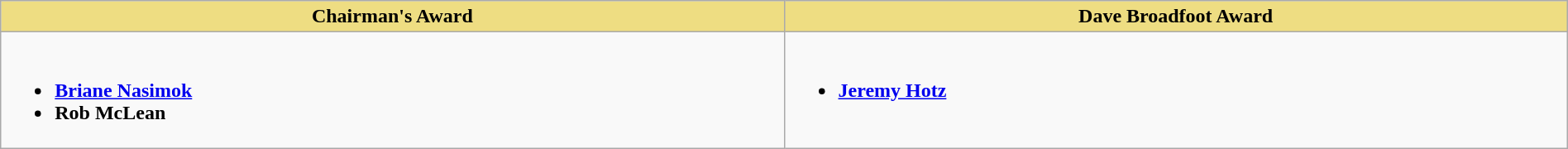<table class="wikitable" style="width:100%">
<tr>
<th style="background:#EEDD82; width:50%">Chairman's Award</th>
<th style="background:#EEDD82; width:50%">Dave Broadfoot Award</th>
</tr>
<tr>
<td valign="top"><br><ul><li> <strong><a href='#'>Briane Nasimok</a></strong></li><li> <strong>Rob McLean</strong></li></ul></td>
<td valign="top"><br><ul><li> <strong><a href='#'>Jeremy Hotz</a></strong></li></ul></td>
</tr>
</table>
